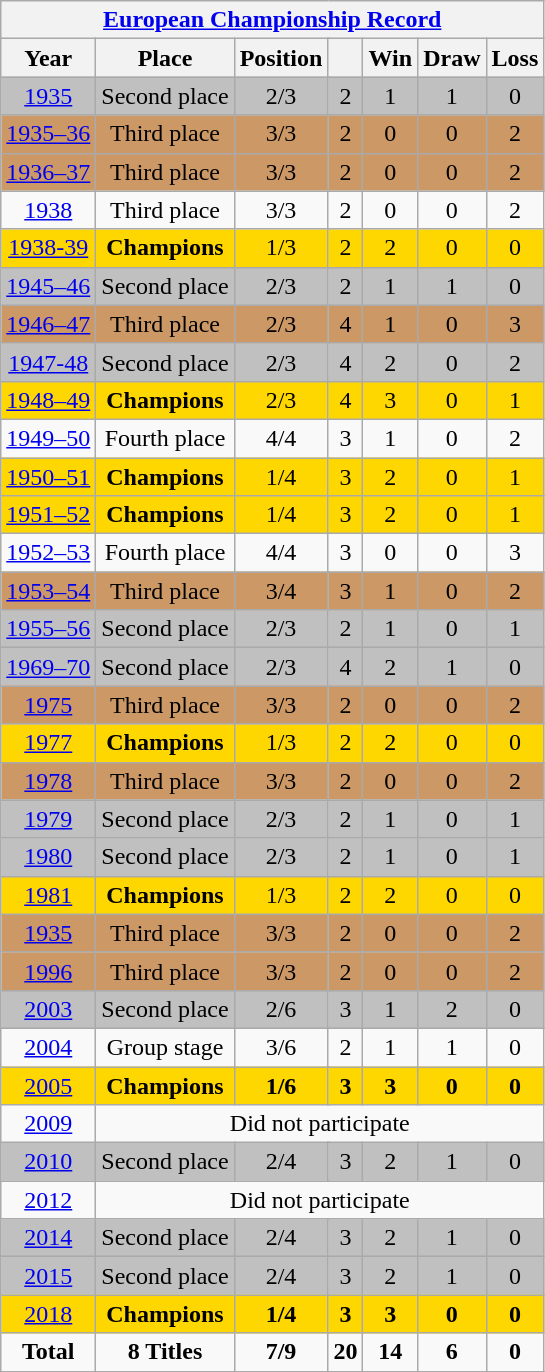<table class="wikitable" style="text-align: center;">
<tr>
<th colspan=9><a href='#'>European Championship Record</a></th>
</tr>
<tr>
<th>Year</th>
<th>Place</th>
<th colspan=2>Position</th>
<th></th>
<th>Win</th>
<th>Draw</th>
<th>Loss</th>
</tr>
<tr style="background:Silver;">
<td><a href='#'>1935</a></td>
<td>Second place</td>
<td colspan=2>2/3</td>
<td>2</td>
<td>1</td>
<td>1</td>
<td>0</td>
</tr>
<tr style="background:#c96;">
<td><a href='#'>1935–36</a></td>
<td>Third place</td>
<td colspan=2>3/3</td>
<td>2</td>
<td>0</td>
<td>0</td>
<td>2</td>
</tr>
<tr style="background:#c96;">
<td><a href='#'>1936–37</a></td>
<td>Third place</td>
<td colspan=2>3/3</td>
<td>2</td>
<td>0</td>
<td>0</td>
<td>2</td>
</tr>
<tr>
<td><a href='#'>1938</a></td>
<td>Third place</td>
<td colspan=2>3/3</td>
<td>2</td>
<td>0</td>
<td>0</td>
<td>2</td>
</tr>
<tr style="background:gold;">
<td><a href='#'>1938-39</a></td>
<td><strong>Champions</strong></td>
<td colspan=2>1/3</td>
<td>2</td>
<td>2</td>
<td>0</td>
<td>0</td>
</tr>
<tr style="background:Silver;">
<td><a href='#'>1945–46</a></td>
<td>Second place</td>
<td colspan=2>2/3</td>
<td>2</td>
<td>1</td>
<td>1</td>
<td>0</td>
</tr>
<tr style="background:#c96;">
<td><a href='#'>1946–47</a></td>
<td>Third place</td>
<td colspan=2>2/3</td>
<td>4</td>
<td>1</td>
<td>0</td>
<td>3</td>
</tr>
<tr style="background:Silver;">
<td><a href='#'>1947-48</a></td>
<td>Second place</td>
<td colspan=2>2/3</td>
<td>4</td>
<td>2</td>
<td>0</td>
<td>2</td>
</tr>
<tr style="background:gold;">
<td><a href='#'>1948–49</a></td>
<td><strong>Champions</strong></td>
<td colspan=2>2/3</td>
<td>4</td>
<td>3</td>
<td>0</td>
<td>1</td>
</tr>
<tr>
<td><a href='#'>1949–50</a></td>
<td>Fourth place</td>
<td colspan=2>4/4</td>
<td>3</td>
<td>1</td>
<td>0</td>
<td>2</td>
</tr>
<tr style="background:gold;">
<td><a href='#'>1950–51</a></td>
<td><strong>Champions</strong></td>
<td colspan=2>1/4</td>
<td>3</td>
<td>2</td>
<td>0</td>
<td>1</td>
</tr>
<tr style="background:gold;">
<td><a href='#'>1951–52</a></td>
<td><strong>Champions</strong></td>
<td colspan=2>1/4</td>
<td>3</td>
<td>2</td>
<td>0</td>
<td>1</td>
</tr>
<tr>
<td><a href='#'>1952–53</a></td>
<td>Fourth place</td>
<td colspan=2>4/4</td>
<td>3</td>
<td>0</td>
<td>0</td>
<td>3</td>
</tr>
<tr style="background:#c96;">
<td><a href='#'>1953–54</a></td>
<td>Third place</td>
<td colspan=2>3/4</td>
<td>3</td>
<td>1</td>
<td>0</td>
<td>2</td>
</tr>
<tr style="background:Silver;">
<td><a href='#'>1955–56</a></td>
<td>Second place</td>
<td colspan=2>2/3</td>
<td>2</td>
<td>1</td>
<td>0</td>
<td>1</td>
</tr>
<tr style="background:Silver;">
<td><a href='#'>1969–70</a></td>
<td>Second place</td>
<td colspan=2>2/3</td>
<td>4</td>
<td>2</td>
<td>1</td>
<td>0</td>
</tr>
<tr style="background:#c96;">
<td><a href='#'>1975</a></td>
<td>Third place</td>
<td colspan=2>3/3</td>
<td>2</td>
<td>0</td>
<td>0</td>
<td>2</td>
</tr>
<tr style="background:gold;">
<td><a href='#'>1977</a></td>
<td><strong>Champions</strong></td>
<td colspan=2>1/3</td>
<td>2</td>
<td>2</td>
<td>0</td>
<td>0</td>
</tr>
<tr style="background:#c96;">
<td><a href='#'>1978</a></td>
<td>Third place</td>
<td colspan=2>3/3</td>
<td>2</td>
<td>0</td>
<td>0</td>
<td>2</td>
</tr>
<tr style="background:Silver;">
<td><a href='#'>1979</a></td>
<td>Second place</td>
<td colspan=2>2/3</td>
<td>2</td>
<td>1</td>
<td>0</td>
<td>1</td>
</tr>
<tr style="background:Silver;">
<td><a href='#'>1980</a></td>
<td>Second place</td>
<td colspan=2>2/3</td>
<td>2</td>
<td>1</td>
<td>0</td>
<td>1</td>
</tr>
<tr style="background:gold;">
<td><a href='#'>1981</a></td>
<td><strong>Champions</strong></td>
<td colspan=2>1/3</td>
<td>2</td>
<td>2</td>
<td>0</td>
<td>0</td>
</tr>
<tr style="background:#c96;">
<td><a href='#'>1935</a></td>
<td>Third place</td>
<td colspan=2>3/3</td>
<td>2</td>
<td>0</td>
<td>0</td>
<td>2</td>
</tr>
<tr style="background:#c96;">
<td><a href='#'>1996</a></td>
<td>Third place</td>
<td colspan=2>3/3</td>
<td>2</td>
<td>0</td>
<td>0</td>
<td>2</td>
</tr>
<tr style="background:Silver;">
<td><a href='#'>2003</a></td>
<td>Second place</td>
<td colspan=2>2/6</td>
<td>3</td>
<td>1</td>
<td>2</td>
<td>0</td>
</tr>
<tr>
<td><a href='#'>2004</a></td>
<td>Group stage</td>
<td colspan=2>3/6</td>
<td>2</td>
<td>1</td>
<td>1</td>
<td>0</td>
</tr>
<tr style="background:Gold;">
<td><a href='#'>2005</a></td>
<td><strong>Champions</strong></td>
<td colspan=2><strong>1/6</strong></td>
<td><strong>3</strong></td>
<td><strong>3</strong></td>
<td><strong>0</strong></td>
<td><strong>0</strong></td>
</tr>
<tr>
<td><a href='#'>2009</a></td>
<td colspan="8">Did not participate</td>
</tr>
<tr style="background:Silver;">
<td><a href='#'>2010</a></td>
<td>Second place</td>
<td colspan=2>2/4</td>
<td>3</td>
<td>2</td>
<td>1</td>
<td>0</td>
</tr>
<tr>
<td><a href='#'>2012</a></td>
<td colspan="9">Did not participate</td>
</tr>
<tr style="background:Silver;">
<td><a href='#'>2014</a></td>
<td>Second place</td>
<td colspan=2>2/4</td>
<td>3</td>
<td>2</td>
<td>1</td>
<td>0</td>
</tr>
<tr style="background:Silver;">
<td><a href='#'>2015</a></td>
<td>Second place</td>
<td colspan=2>2/4</td>
<td>3</td>
<td>2</td>
<td>1</td>
<td>0</td>
</tr>
<tr style="background:Gold;">
<td><a href='#'>2018</a></td>
<td><strong>Champions</strong></td>
<td colspan=2><strong>1/4</strong></td>
<td><strong>3</strong></td>
<td><strong>3</strong></td>
<td><strong>0</strong></td>
<td><strong>0</strong></td>
</tr>
<tr>
<td><strong>Total</strong></td>
<td><strong>8 Titles</strong></td>
<td colspan=2><strong>7/9</strong></td>
<td><strong>20</strong></td>
<td><strong>14</strong></td>
<td><strong>6</strong></td>
<td><strong>0</strong></td>
</tr>
<tr>
</tr>
</table>
